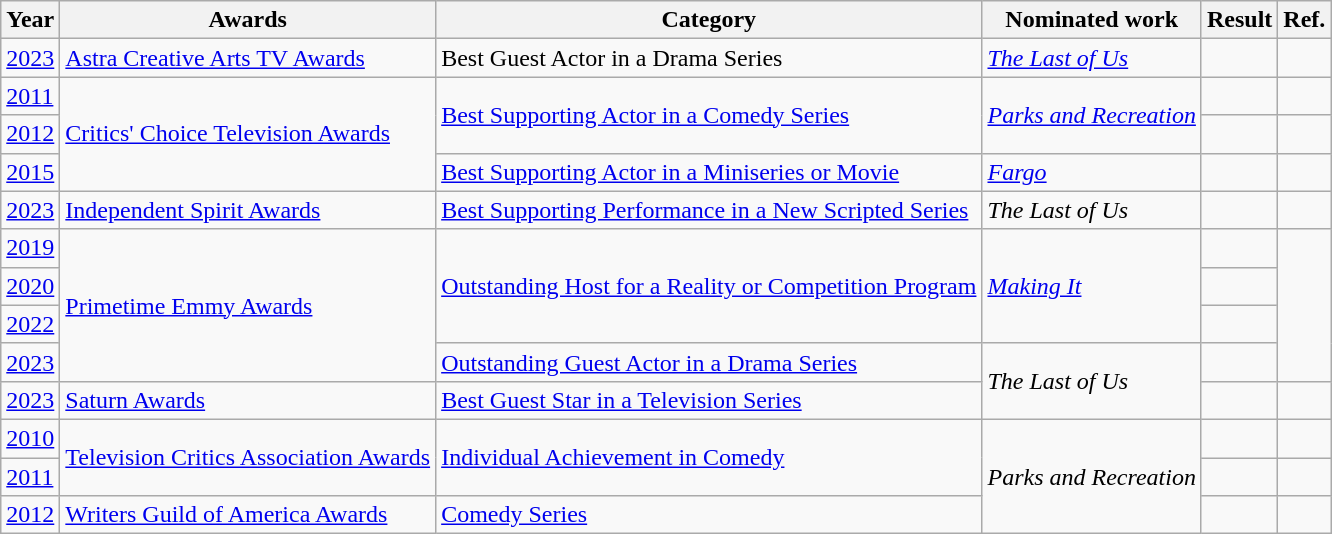<table class="wikitable plainrowheaders">
<tr>
<th>Year</th>
<th>Awards</th>
<th>Category</th>
<th>Nominated work</th>
<th>Result</th>
<th>Ref.</th>
</tr>
<tr>
<td><a href='#'>2023</a></td>
<td><a href='#'>Astra Creative Arts TV Awards</a></td>
<td>Best Guest Actor in a Drama Series</td>
<td><em><a href='#'>The Last of Us</a></em></td>
<td></td>
<td align="center"></td>
</tr>
<tr>
<td><a href='#'>2011</a></td>
<td rowspan="3"><a href='#'>Critics' Choice Television Awards</a></td>
<td rowspan="2"><a href='#'>Best Supporting Actor in a Comedy Series</a></td>
<td rowspan="2"><em><a href='#'>Parks and Recreation</a></em></td>
<td></td>
<td align="center"></td>
</tr>
<tr>
<td><a href='#'>2012</a></td>
<td></td>
<td align="center"></td>
</tr>
<tr>
<td><a href='#'>2015</a></td>
<td><a href='#'>Best Supporting Actor in a Miniseries or Movie</a></td>
<td><em><a href='#'>Fargo</a></em></td>
<td></td>
<td align="center"></td>
</tr>
<tr>
<td><a href='#'>2023</a></td>
<td><a href='#'>Independent Spirit Awards</a></td>
<td><a href='#'>Best Supporting Performance in a New Scripted Series</a></td>
<td><em>The Last of Us</em></td>
<td></td>
<td align="center"></td>
</tr>
<tr>
<td><a href='#'>2019</a></td>
<td rowspan="4"><a href='#'>Primetime Emmy Awards</a></td>
<td rowspan="3"><a href='#'>Outstanding Host for a Reality or Competition Program</a></td>
<td rowspan="3"><em><a href='#'>Making It</a></em></td>
<td></td>
<td align="center" rowspan="4"></td>
</tr>
<tr>
<td><a href='#'>2020</a></td>
<td></td>
</tr>
<tr>
<td><a href='#'>2022</a></td>
<td></td>
</tr>
<tr>
<td><a href='#'>2023</a></td>
<td><a href='#'>Outstanding Guest Actor in a Drama Series</a></td>
<td rowspan="2"><em>The Last of Us</em></td>
<td></td>
</tr>
<tr>
<td><a href='#'>2023</a></td>
<td><a href='#'>Saturn Awards</a></td>
<td><a href='#'>Best Guest Star in a Television Series</a></td>
<td></td>
<td align="center"></td>
</tr>
<tr>
<td><a href='#'>2010</a></td>
<td rowspan="2"><a href='#'>Television Critics Association Awards</a></td>
<td rowspan="2"><a href='#'>Individual Achievement in Comedy</a></td>
<td rowspan="3"><em>Parks and Recreation</em></td>
<td></td>
<td align="center"></td>
</tr>
<tr>
<td><a href='#'>2011</a></td>
<td></td>
<td align="center"></td>
</tr>
<tr>
<td><a href='#'>2012</a></td>
<td><a href='#'>Writers Guild of America Awards</a></td>
<td><a href='#'>Comedy Series</a></td>
<td></td>
<td align="center"></td>
</tr>
</table>
